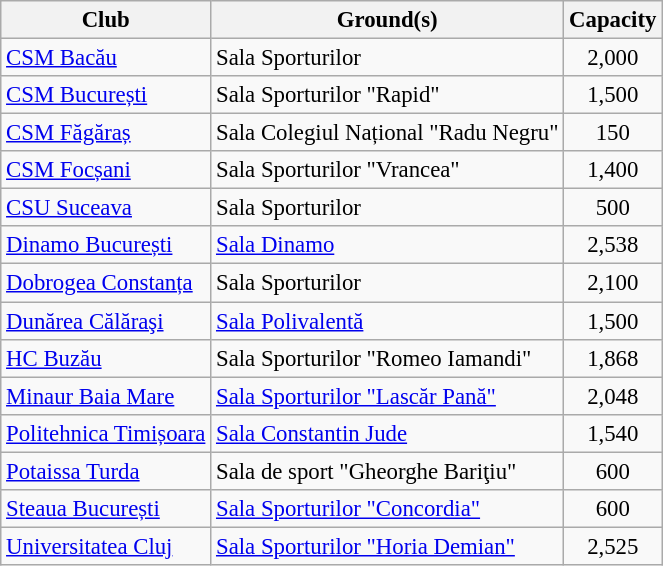<table class="wikitable sortable" style="font-size:95%;">
<tr>
<th>Club</th>
<th>Ground(s)</th>
<th>Capacity</th>
</tr>
<tr>
<td><a href='#'>CSM Bacău</a></td>
<td>Sala Sporturilor</td>
<td align=center>2,000</td>
</tr>
<tr>
<td><a href='#'>CSM București</a></td>
<td>Sala Sporturilor "Rapid"</td>
<td align=center>1,500</td>
</tr>
<tr>
<td><a href='#'>CSM Făgăraș</a></td>
<td>Sala Colegiul Național "Radu Negru"</td>
<td align=center>150</td>
</tr>
<tr>
<td><a href='#'>CSM Focșani</a></td>
<td>Sala Sporturilor "Vrancea"</td>
<td align=center>1,400</td>
</tr>
<tr>
<td><a href='#'>CSU Suceava</a></td>
<td>Sala Sporturilor</td>
<td align=center>500</td>
</tr>
<tr>
<td><a href='#'>Dinamo București</a></td>
<td><a href='#'>Sala Dinamo</a></td>
<td align=center>2,538</td>
</tr>
<tr>
<td><a href='#'>Dobrogea Constanța</a></td>
<td>Sala Sporturilor</td>
<td align=center>2,100</td>
</tr>
<tr>
<td><a href='#'>Dunărea Călăraşi</a></td>
<td><a href='#'>Sala Polivalentă</a></td>
<td align=center>1,500</td>
</tr>
<tr>
<td><a href='#'>HC Buzău</a></td>
<td>Sala Sporturilor "Romeo Iamandi"</td>
<td align=center>1,868</td>
</tr>
<tr>
<td><a href='#'>Minaur Baia Mare</a></td>
<td><a href='#'>Sala Sporturilor "Lascăr Pană"</a></td>
<td align=center>2,048</td>
</tr>
<tr>
<td><a href='#'>Politehnica Timișoara</a></td>
<td><a href='#'>Sala Constantin Jude</a></td>
<td align=center>1,540</td>
</tr>
<tr>
<td><a href='#'>Potaissa Turda</a></td>
<td>Sala de sport "Gheorghe Bariţiu"</td>
<td align=center>600</td>
</tr>
<tr>
<td><a href='#'>Steaua București</a></td>
<td><a href='#'>Sala Sporturilor "Concordia"</a></td>
<td align=center>600</td>
</tr>
<tr>
<td><a href='#'>Universitatea Cluj</a></td>
<td><a href='#'>Sala Sporturilor "Horia Demian"</a></td>
<td align=center>2,525</td>
</tr>
</table>
